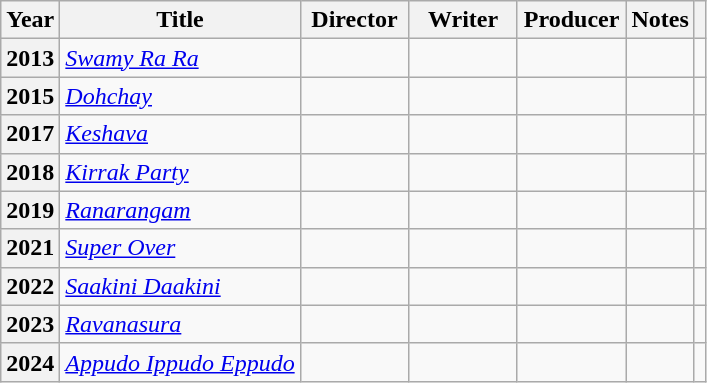<table class="wikitable plainrowheaders sortable">
<tr>
<th scope="col">Year</th>
<th scope="col">Title</th>
<th scope="col" width=65>Director</th>
<th scope="col" width=65>Writer</th>
<th scope="col" width=65>Producer</th>
<th scope="col" class="unsortable">Notes</th>
<th scope="col" class="unsortable"></th>
</tr>
<tr>
<th scope="row">2013</th>
<td><em><a href='#'>Swamy Ra Ra</a></em></td>
<td></td>
<td></td>
<td></td>
<td></td>
<td></td>
</tr>
<tr>
<th scope="row">2015</th>
<td><em><a href='#'>Dohchay</a></em></td>
<td></td>
<td></td>
<td></td>
<td></td>
<td></td>
</tr>
<tr>
<th scope="row">2017</th>
<td><em><a href='#'>Keshava</a></em></td>
<td></td>
<td></td>
<td></td>
<td></td>
<td></td>
</tr>
<tr>
<th scope="row">2018</th>
<td><em><a href='#'>Kirrak Party</a></em></td>
<td></td>
<td></td>
<td></td>
<td></td>
<td></td>
</tr>
<tr>
<th scope="row">2019</th>
<td><em><a href='#'>Ranarangam</a></em></td>
<td></td>
<td></td>
<td></td>
<td></td>
<td></td>
</tr>
<tr>
<th scope="row">2021</th>
<td><a href='#'><em>Super Over</em></a></td>
<td></td>
<td></td>
<td></td>
<td></td>
<td></td>
</tr>
<tr>
<th scope="row">2022</th>
<td><em><a href='#'>Saakini Daakini</a></em></td>
<td></td>
<td></td>
<td></td>
<td></td>
<td></td>
</tr>
<tr>
<th scope="row">2023</th>
<td><em><a href='#'>Ravanasura</a></em></td>
<td></td>
<td></td>
<td></td>
<td></td>
<td></td>
</tr>
<tr>
<th scope="row">2024</th>
<td><em><a href='#'>Appudo Ippudo Eppudo</a></em></td>
<td></td>
<td></td>
<td></td>
<td></td>
<td></td>
</tr>
</table>
